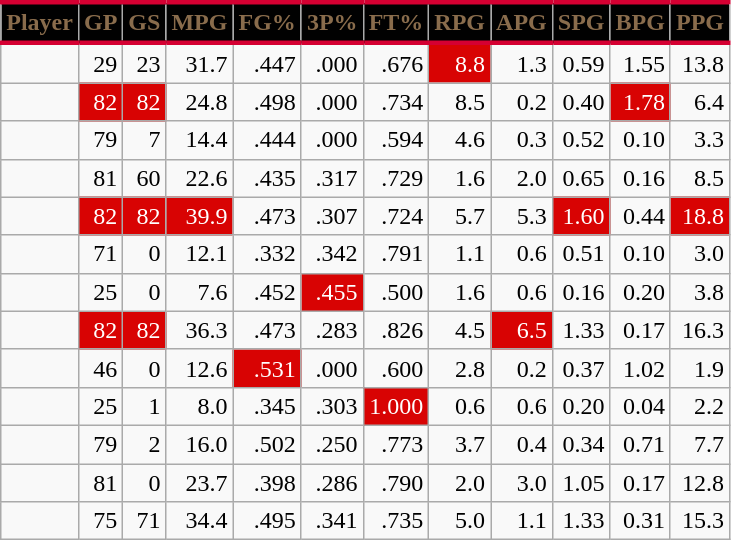<table class="wikitable sortable" style="text-align:right;">
<tr>
<th style="background:#010101; color:#896C4C; border-top:#D50032 3px solid; border-bottom:#D50032 3px solid;">Player</th>
<th style="background:#010101; color:#896C4C; border-top:#D50032 3px solid; border-bottom:#D50032 3px solid;">GP</th>
<th style="background:#010101; color:#896C4C; border-top:#D50032 3px solid; border-bottom:#D50032 3px solid;">GS</th>
<th style="background:#010101; color:#896C4C; border-top:#D50032 3px solid; border-bottom:#D50032 3px solid;">MPG</th>
<th style="background:#010101; color:#896C4C; border-top:#D50032 3px solid; border-bottom:#D50032 3px solid;">FG%</th>
<th style="background:#010101; color:#896C4C; border-top:#D50032 3px solid; border-bottom:#D50032 3px solid;">3P%</th>
<th style="background:#010101; color:#896C4C; border-top:#D50032 3px solid; border-bottom:#D50032 3px solid;">FT%</th>
<th style="background:#010101; color:#896C4C; border-top:#D50032 3px solid; border-bottom:#D50032 3px solid;">RPG</th>
<th style="background:#010101; color:#896C4C; border-top:#D50032 3px solid; border-bottom:#D50032 3px solid;">APG</th>
<th style="background:#010101; color:#896C4C; border-top:#D50032 3px solid; border-bottom:#D50032 3px solid;">SPG</th>
<th style="background:#010101; color:#896C4C; border-top:#D50032 3px solid; border-bottom:#D50032 3px solid;">BPG</th>
<th style="background:#010101; color:#896C4C; border-top:#D50032 3px solid; border-bottom:#D50032 3px solid;">PPG</th>
</tr>
<tr>
<td></td>
<td>29</td>
<td>23</td>
<td>31.7</td>
<td>.447</td>
<td>.000</td>
<td>.676</td>
<td style="background:#d80303;color:white;">8.8</td>
<td>1.3</td>
<td>0.59</td>
<td>1.55</td>
<td>13.8</td>
</tr>
<tr>
<td></td>
<td style="background:#d80303;color:white;">82</td>
<td style="background:#d80303;color:white;">82</td>
<td>24.8</td>
<td>.498</td>
<td>.000</td>
<td>.734</td>
<td>8.5</td>
<td>0.2</td>
<td>0.40</td>
<td style="background:#d80303;color:white;">1.78</td>
<td>6.4</td>
</tr>
<tr>
<td></td>
<td>79</td>
<td>7</td>
<td>14.4</td>
<td>.444</td>
<td>.000</td>
<td>.594</td>
<td>4.6</td>
<td>0.3</td>
<td>0.52</td>
<td>0.10</td>
<td>3.3</td>
</tr>
<tr>
<td></td>
<td>81</td>
<td>60</td>
<td>22.6</td>
<td>.435</td>
<td>.317</td>
<td>.729</td>
<td>1.6</td>
<td>2.0</td>
<td>0.65</td>
<td>0.16</td>
<td>8.5</td>
</tr>
<tr>
<td></td>
<td style="background:#d80303;color:white;">82</td>
<td style="background:#d80303;color:white;">82</td>
<td style="background:#d80303;color:white;">39.9</td>
<td>.473</td>
<td>.307</td>
<td>.724</td>
<td>5.7</td>
<td>5.3</td>
<td style="background:#d80303;color:white;">1.60</td>
<td>0.44</td>
<td style="background:#d80303;color:white;">18.8</td>
</tr>
<tr>
<td></td>
<td>71</td>
<td>0</td>
<td>12.1</td>
<td>.332</td>
<td>.342</td>
<td>.791</td>
<td>1.1</td>
<td>0.6</td>
<td>0.51</td>
<td>0.10</td>
<td>3.0</td>
</tr>
<tr>
<td></td>
<td>25</td>
<td>0</td>
<td>7.6</td>
<td>.452</td>
<td style="background:#d80303;color:white;">.455</td>
<td>.500</td>
<td>1.6</td>
<td>0.6</td>
<td>0.16</td>
<td>0.20</td>
<td>3.8</td>
</tr>
<tr>
<td></td>
<td style="background:#d80303;color:white;">82</td>
<td style="background:#d80303;color:white;">82</td>
<td>36.3</td>
<td>.473</td>
<td>.283</td>
<td>.826</td>
<td>4.5</td>
<td style="background:#d80303;color:white;">6.5</td>
<td>1.33</td>
<td>0.17</td>
<td>16.3</td>
</tr>
<tr>
<td></td>
<td>46</td>
<td>0</td>
<td>12.6</td>
<td style="background:#d80303;color:white;">.531</td>
<td>.000</td>
<td>.600</td>
<td>2.8</td>
<td>0.2</td>
<td>0.37</td>
<td>1.02</td>
<td>1.9</td>
</tr>
<tr>
<td></td>
<td>25</td>
<td>1</td>
<td>8.0</td>
<td>.345</td>
<td>.303</td>
<td style="background:#d80303;color:white;">1.000</td>
<td>0.6</td>
<td>0.6</td>
<td>0.20</td>
<td>0.04</td>
<td>2.2</td>
</tr>
<tr>
<td></td>
<td>79</td>
<td>2</td>
<td>16.0</td>
<td>.502</td>
<td>.250</td>
<td>.773</td>
<td>3.7</td>
<td>0.4</td>
<td>0.34</td>
<td>0.71</td>
<td>7.7</td>
</tr>
<tr>
<td></td>
<td>81</td>
<td>0</td>
<td>23.7</td>
<td>.398</td>
<td>.286</td>
<td>.790</td>
<td>2.0</td>
<td>3.0</td>
<td>1.05</td>
<td>0.17</td>
<td>12.8</td>
</tr>
<tr>
<td></td>
<td>75</td>
<td>71</td>
<td>34.4</td>
<td>.495</td>
<td>.341</td>
<td>.735</td>
<td>5.0</td>
<td>1.1</td>
<td>1.33</td>
<td>0.31</td>
<td>15.3</td>
</tr>
</table>
